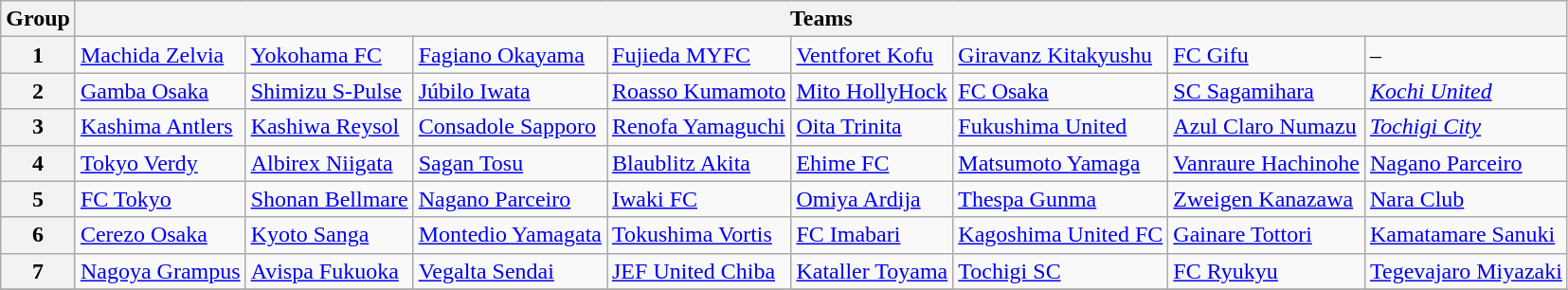<table class="wikitable">
<tr>
<th colspan=1>Group</th>
<th colspan=8>Teams</th>
</tr>
<tr>
<th>1</th>
<td><a href='#'>Machida Zelvia</a> </td>
<td><a href='#'>Yokohama FC</a> </td>
<td><a href='#'>Fagiano Okayama</a> </td>
<td><a href='#'>Fujieda MYFC</a> </td>
<td><a href='#'>Ventforet Kofu</a> </td>
<td><a href='#'>Giravanz Kitakyushu</a> </td>
<td><a href='#'>FC Gifu</a> </td>
<td>–</td>
</tr>
<tr>
<th>2</th>
<td><a href='#'>Gamba Osaka</a> </td>
<td><a href='#'>Shimizu S-Pulse</a> </td>
<td><a href='#'>Júbilo Iwata</a> </td>
<td><a href='#'>Roasso Kumamoto</a> </td>
<td><a href='#'>Mito HollyHock</a> </td>
<td><a href='#'>FC Osaka</a> </td>
<td><a href='#'>SC Sagamihara</a> </td>
<td><em><a href='#'>Kochi United</a></em> </td>
</tr>
<tr>
<th>3</th>
<td><a href='#'>Kashima Antlers</a> </td>
<td><a href='#'>Kashiwa Reysol</a> </td>
<td><a href='#'>Consadole Sapporo</a> </td>
<td><a href='#'>Renofa Yamaguchi</a> </td>
<td><a href='#'>Oita Trinita</a> </td>
<td><a href='#'>Fukushima United</a> </td>
<td><a href='#'>Azul Claro Numazu</a> </td>
<td><em><a href='#'>Tochigi City</a></em> </td>
</tr>
<tr>
<th>4</th>
<td><a href='#'>Tokyo Verdy</a> </td>
<td><a href='#'>Albirex Niigata</a> </td>
<td><a href='#'>Sagan Tosu</a> </td>
<td><a href='#'>Blaublitz Akita</a> </td>
<td><a href='#'>Ehime FC</a><em> </td>
<td><a href='#'>Matsumoto Yamaga</a> </td>
<td><a href='#'>Vanraure Hachinohe</a> </td>
<td><a href='#'>Nagano Parceiro</a> </td>
</tr>
<tr>
<th>5</th>
<td><a href='#'>FC Tokyo</a> </td>
<td><a href='#'>Shonan Bellmare</a> </td>
<td><a href='#'>Nagano Parceiro</a> </td>
<td><a href='#'>Iwaki FC</a> </td>
<td><a href='#'>Omiya Ardija</a> </td>
<td><a href='#'>Thespa Gunma</a> </td>
<td><a href='#'>Zweigen Kanazawa</a> </td>
<td><a href='#'>Nara Club</a> </td>
</tr>
<tr>
<th>6</th>
<td><a href='#'>Cerezo Osaka</a> </td>
<td><a href='#'>Kyoto Sanga</a> </td>
<td><a href='#'>Montedio Yamagata</a> </td>
<td><a href='#'>Tokushima Vortis</a> </td>
<td><a href='#'>FC Imabari</a> </td>
<td><a href='#'>Kagoshima United FC</a> </td>
<td><a href='#'>Gainare Tottori</a> </td>
<td><a href='#'>Kamatamare Sanuki</a> </td>
</tr>
<tr>
<th>7</th>
<td><a href='#'>Nagoya Grampus</a> </td>
<td><a href='#'>Avispa Fukuoka</a> </td>
<td><a href='#'>Vegalta Sendai</a> </td>
<td><a href='#'>JEF United Chiba</a> </td>
<td><a href='#'>Kataller Toyama</a> </td>
<td><a href='#'>Tochigi SC</a> </td>
<td><a href='#'>FC Ryukyu</a> </td>
<td><a href='#'>Tegevajaro Miyazaki</a> </td>
</tr>
<tr>
</tr>
</table>
